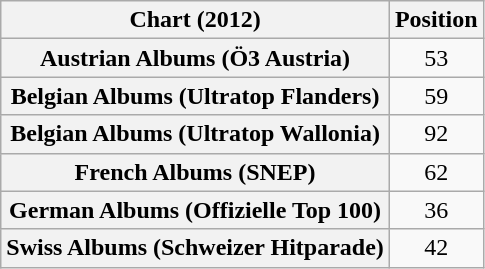<table class="wikitable sortable plainrowheaders" style="text-align:center">
<tr>
<th scope="col">Chart (2012)</th>
<th scope="col">Position</th>
</tr>
<tr>
<th scope="row">Austrian Albums (Ö3 Austria)</th>
<td>53</td>
</tr>
<tr>
<th scope="row">Belgian Albums (Ultratop Flanders)</th>
<td>59</td>
</tr>
<tr>
<th scope="row">Belgian Albums (Ultratop Wallonia)</th>
<td>92</td>
</tr>
<tr>
<th scope="row">French Albums (SNEP)</th>
<td>62</td>
</tr>
<tr>
<th scope="row">German Albums (Offizielle Top 100)</th>
<td>36</td>
</tr>
<tr>
<th scope="row">Swiss Albums (Schweizer Hitparade)</th>
<td>42</td>
</tr>
</table>
